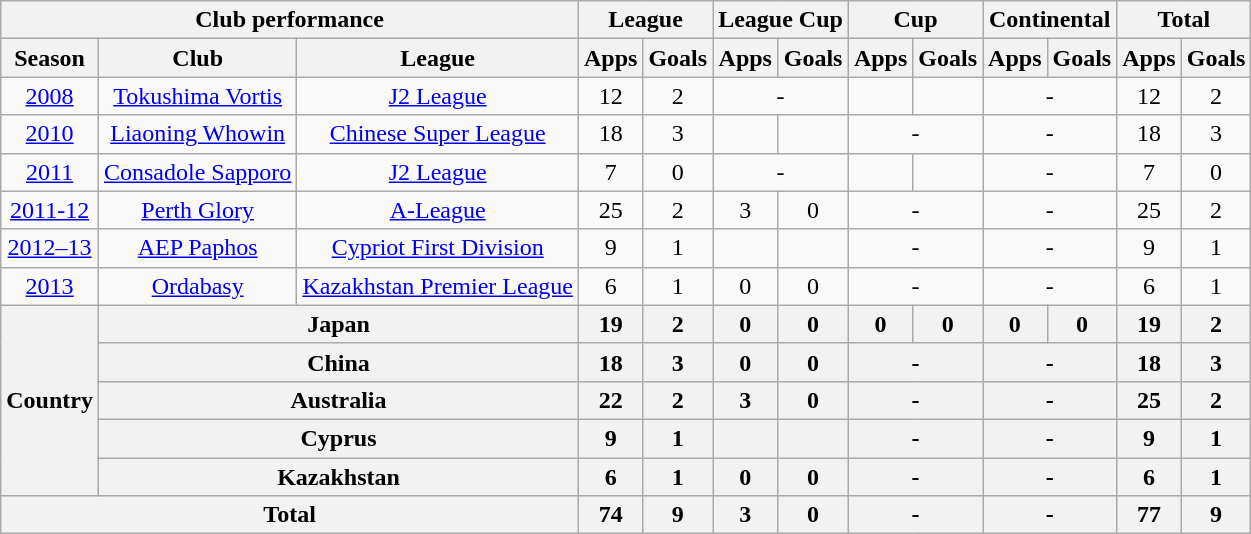<table class="wikitable" style="text-align:center;">
<tr>
<th colspan=3>Club performance</th>
<th colspan=2>League</th>
<th colspan=2>League Cup</th>
<th colspan=2>Cup</th>
<th colspan=2>Continental</th>
<th colspan=2>Total</th>
</tr>
<tr>
<th>Season</th>
<th>Club</th>
<th>League</th>
<th>Apps</th>
<th>Goals</th>
<th>Apps</th>
<th>Goals</th>
<th>Apps</th>
<th>Goals</th>
<th>Apps</th>
<th>Goals</th>
<th>Apps</th>
<th>Goals</th>
</tr>
<tr>
<td><a href='#'>2008</a></td>
<td><a href='#'>Tokushima Vortis</a></td>
<td><a href='#'>J2 League</a></td>
<td>12</td>
<td>2</td>
<td colspan="2">-</td>
<td></td>
<td></td>
<td colspan="2">-</td>
<td>12</td>
<td>2</td>
</tr>
<tr>
<td><a href='#'>2010</a></td>
<td><a href='#'>Liaoning Whowin</a></td>
<td><a href='#'>Chinese Super League</a></td>
<td>18</td>
<td>3</td>
<td></td>
<td></td>
<td colspan="2">-</td>
<td colspan="2">-</td>
<td>18</td>
<td>3</td>
</tr>
<tr>
<td><a href='#'>2011</a></td>
<td><a href='#'>Consadole Sapporo</a></td>
<td><a href='#'>J2 League</a></td>
<td>7</td>
<td>0</td>
<td colspan="2">-</td>
<td></td>
<td></td>
<td colspan="2">-</td>
<td>7</td>
<td>0</td>
</tr>
<tr>
<td><a href='#'>2011-12</a></td>
<td><a href='#'>Perth Glory</a></td>
<td><a href='#'>A-League</a></td>
<td>25</td>
<td>2</td>
<td>3</td>
<td>0</td>
<td colspan="2">-</td>
<td colspan="2">-</td>
<td>25</td>
<td>2</td>
</tr>
<tr>
<td><a href='#'>2012–13</a></td>
<td><a href='#'>AEP Paphos</a></td>
<td><a href='#'>Cypriot First Division</a></td>
<td>9</td>
<td>1</td>
<td></td>
<td></td>
<td colspan="2">-</td>
<td colspan="2">-</td>
<td>9</td>
<td>1</td>
</tr>
<tr>
<td><a href='#'>2013</a></td>
<td><a href='#'>Ordabasy</a></td>
<td><a href='#'>Kazakhstan Premier League</a></td>
<td>6</td>
<td>1</td>
<td>0</td>
<td>0</td>
<td colspan="2">-</td>
<td colspan="2">-</td>
<td>6</td>
<td>1</td>
</tr>
<tr>
<th rowspan=5>Country</th>
<th colspan=2>Japan</th>
<th>19</th>
<th>2</th>
<th>0</th>
<th>0</th>
<th>0</th>
<th>0</th>
<th>0</th>
<th>0</th>
<th>19</th>
<th>2</th>
</tr>
<tr>
<th colspan=2>China</th>
<th>18</th>
<th>3</th>
<th>0</th>
<th>0</th>
<th colspan="2">-</th>
<th colspan="2">-</th>
<th>18</th>
<th>3</th>
</tr>
<tr>
<th colspan=2>Australia</th>
<th>22</th>
<th>2</th>
<th>3</th>
<th>0</th>
<th colspan="2">-</th>
<th colspan="2">-</th>
<th>25</th>
<th>2</th>
</tr>
<tr>
<th colspan=2>Cyprus</th>
<th>9</th>
<th>1</th>
<th></th>
<th></th>
<th colspan="2">-</th>
<th colspan="2">-</th>
<th>9</th>
<th>1</th>
</tr>
<tr>
<th colspan=2>Kazakhstan</th>
<th>6</th>
<th>1</th>
<th>0</th>
<th>0</th>
<th colspan="2">-</th>
<th colspan="2">-</th>
<th>6</th>
<th>1</th>
</tr>
<tr>
<th colspan=3>Total</th>
<th>74</th>
<th>9</th>
<th>3</th>
<th>0</th>
<th colspan="2">-</th>
<th colspan="2">-</th>
<th>77</th>
<th>9</th>
</tr>
</table>
